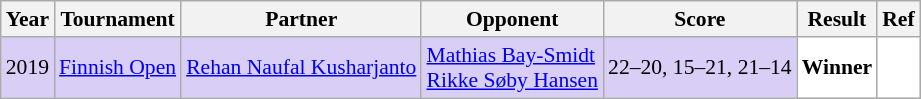<table class="sortable wikitable" style="font-size: 90%;">
<tr>
<th>Year</th>
<th>Tournament</th>
<th>Partner</th>
<th>Opponent</th>
<th>Score</th>
<th>Result</th>
<th>Ref</th>
</tr>
<tr style="background:#D8CEF6">
<td align="center">2019</td>
<td align="left"><a href='#'>Finnish Open</a></td>
<td align="left"> <a href='#'>Rehan Naufal Kusharjanto</a></td>
<td align="left"> <a href='#'>Mathias Bay-Smidt</a><br> <a href='#'>Rikke Søby Hansen</a></td>
<td align="left">22–20, 15–21, 21–14</td>
<td style="text-align:left; background:white"> <strong>Winner</strong></td>
<td style="text-align:center; background:white"></td>
</tr>
</table>
